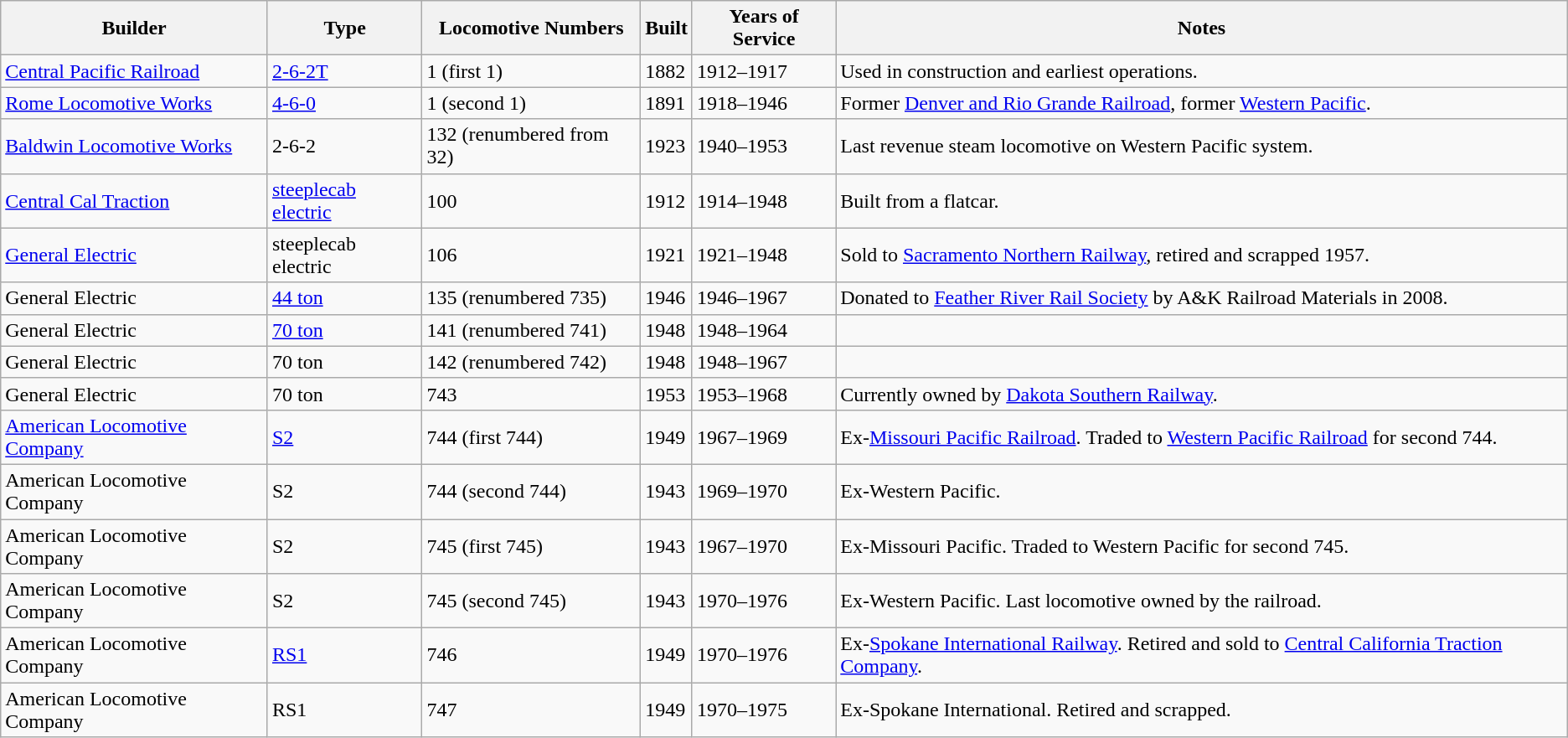<table class="wikitable">
<tr>
<th>Builder</th>
<th>Type</th>
<th>Locomotive Numbers</th>
<th>Built</th>
<th>Years of Service</th>
<th>Notes</th>
</tr>
<tr>
<td><a href='#'>Central Pacific Railroad</a></td>
<td><a href='#'>2-6-2T</a></td>
<td>1 (first 1)</td>
<td>1882</td>
<td>1912–1917</td>
<td>Used in construction and earliest operations.</td>
</tr>
<tr>
<td><a href='#'>Rome Locomotive Works</a></td>
<td><a href='#'>4-6-0</a></td>
<td>1 (second 1)</td>
<td>1891</td>
<td>1918–1946</td>
<td>Former <a href='#'>Denver and Rio Grande Railroad</a>, former <a href='#'>Western Pacific</a>.</td>
</tr>
<tr>
<td><a href='#'>Baldwin Locomotive Works</a></td>
<td>2-6-2</td>
<td>132 (renumbered from 32)</td>
<td>1923</td>
<td>1940–1953</td>
<td>Last revenue steam locomotive on Western Pacific system.</td>
</tr>
<tr>
<td><a href='#'>Central Cal Traction</a></td>
<td><a href='#'>steeplecab electric</a></td>
<td>100</td>
<td>1912</td>
<td>1914–1948</td>
<td>Built from a flatcar.</td>
</tr>
<tr>
<td><a href='#'>General Electric</a></td>
<td>steeplecab electric</td>
<td>106</td>
<td>1921</td>
<td>1921–1948</td>
<td>Sold to <a href='#'>Sacramento Northern Railway</a>, retired and scrapped 1957.</td>
</tr>
<tr>
<td>General Electric</td>
<td><a href='#'>44 ton</a></td>
<td>135 (renumbered 735)</td>
<td>1946</td>
<td>1946–1967</td>
<td>Donated to <a href='#'>Feather River Rail Society</a> by A&K Railroad Materials in 2008.</td>
</tr>
<tr>
<td>General Electric</td>
<td><a href='#'>70 ton</a></td>
<td>141 (renumbered 741)</td>
<td>1948</td>
<td>1948–1964</td>
<td></td>
</tr>
<tr>
<td>General Electric</td>
<td>70 ton</td>
<td>142 (renumbered 742)</td>
<td>1948</td>
<td>1948–1967</td>
<td></td>
</tr>
<tr>
<td>General Electric</td>
<td>70 ton</td>
<td>743</td>
<td>1953</td>
<td>1953–1968</td>
<td>Currently owned by <a href='#'>Dakota Southern Railway</a>.</td>
</tr>
<tr>
<td><a href='#'>American Locomotive Company</a></td>
<td><a href='#'>S2</a></td>
<td>744 (first 744)</td>
<td>1949</td>
<td>1967–1969</td>
<td>Ex-<a href='#'>Missouri Pacific Railroad</a>.  Traded to <a href='#'>Western Pacific Railroad</a> for second 744.</td>
</tr>
<tr>
<td>American Locomotive Company</td>
<td>S2</td>
<td>744 (second 744)</td>
<td>1943</td>
<td>1969–1970</td>
<td>Ex-Western Pacific.</td>
</tr>
<tr>
<td>American Locomotive Company</td>
<td>S2</td>
<td>745 (first 745)</td>
<td>1943</td>
<td>1967–1970</td>
<td>Ex-Missouri Pacific.  Traded to Western Pacific for second 745.</td>
</tr>
<tr>
<td>American Locomotive Company</td>
<td>S2</td>
<td>745 (second 745)</td>
<td>1943</td>
<td>1970–1976</td>
<td>Ex-Western Pacific.  Last locomotive owned by the railroad.</td>
</tr>
<tr>
<td>American Locomotive Company</td>
<td><a href='#'>RS1</a></td>
<td>746</td>
<td>1949</td>
<td>1970–1976</td>
<td>Ex-<a href='#'>Spokane International Railway</a>.  Retired and sold to <a href='#'>Central California Traction Company</a>.</td>
</tr>
<tr>
<td>American Locomotive Company</td>
<td>RS1</td>
<td>747</td>
<td>1949</td>
<td>1970–1975</td>
<td>Ex-Spokane International.  Retired and scrapped.</td>
</tr>
</table>
